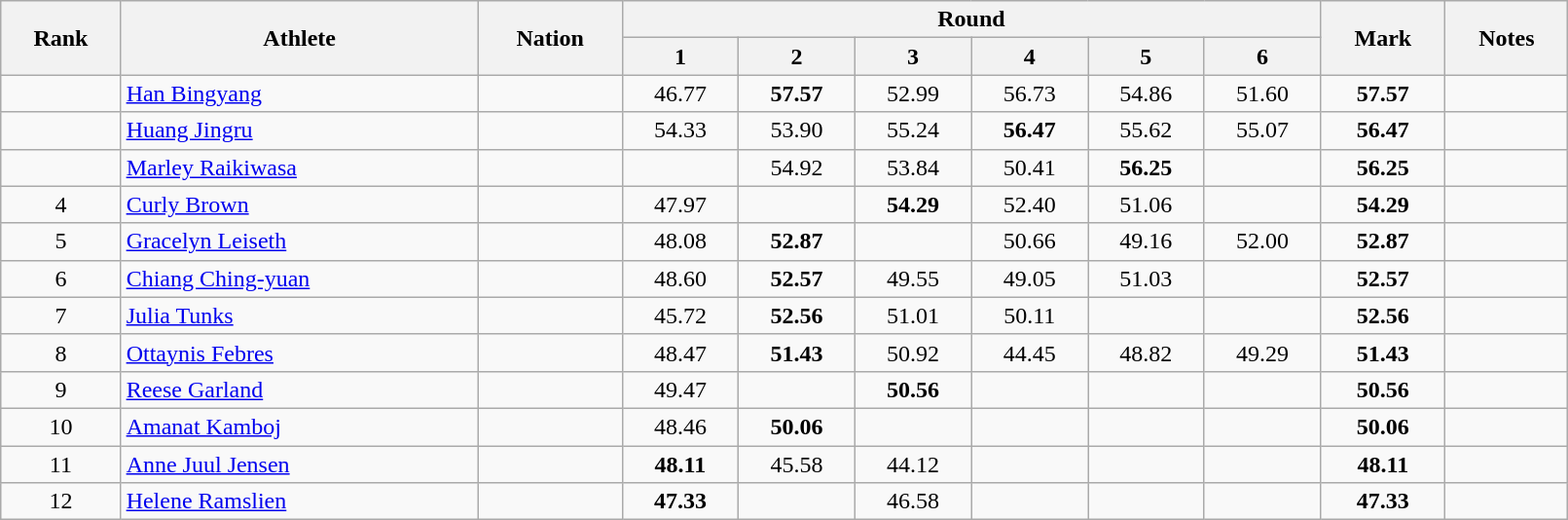<table class="wikitable sortable" style="text-align:center;width: 85%;">
<tr>
<th rowspan=2>Rank</th>
<th rowspan=2>Athlete</th>
<th rowspan=2>Nation</th>
<th colspan=6>Round</th>
<th rowspan=2>Mark</th>
<th rowspan=2>Notes</th>
</tr>
<tr>
<th>1</th>
<th>2</th>
<th>3</th>
<th>4</th>
<th>5</th>
<th>6</th>
</tr>
<tr>
<td></td>
<td align=left><a href='#'>Han Bingyang</a></td>
<td align=left></td>
<td>46.77</td>
<td><strong>57.57</strong></td>
<td>52.99</td>
<td>56.73</td>
<td>54.86</td>
<td>51.60</td>
<td><strong>57.57</strong></td>
<td></td>
</tr>
<tr>
<td></td>
<td align=left><a href='#'>Huang Jingru</a></td>
<td align=left></td>
<td>54.33</td>
<td>53.90</td>
<td>55.24</td>
<td><strong>56.47</strong></td>
<td>55.62</td>
<td>55.07</td>
<td><strong>56.47</strong></td>
<td></td>
</tr>
<tr>
<td></td>
<td align=left><a href='#'>Marley Raikiwasa</a></td>
<td align=left></td>
<td></td>
<td>54.92</td>
<td>53.84</td>
<td>50.41</td>
<td><strong>56.25</strong></td>
<td></td>
<td><strong>56.25</strong></td>
<td></td>
</tr>
<tr>
<td>4</td>
<td align=left><a href='#'>Curly Brown</a></td>
<td align=left></td>
<td>47.97</td>
<td></td>
<td><strong>54.29</strong></td>
<td>52.40</td>
<td>51.06</td>
<td></td>
<td><strong>54.29</strong></td>
<td></td>
</tr>
<tr>
<td>5</td>
<td align=left><a href='#'>Gracelyn Leiseth</a></td>
<td align=left></td>
<td>48.08</td>
<td><strong>52.87</strong></td>
<td></td>
<td>50.66</td>
<td>49.16</td>
<td>52.00</td>
<td><strong>52.87</strong></td>
<td></td>
</tr>
<tr>
<td>6</td>
<td align=left><a href='#'>Chiang Ching-yuan</a></td>
<td align=left></td>
<td>48.60</td>
<td><strong>52.57</strong></td>
<td>49.55</td>
<td>49.05</td>
<td>51.03</td>
<td></td>
<td><strong>52.57</strong></td>
<td></td>
</tr>
<tr>
<td>7</td>
<td align=left><a href='#'>Julia Tunks</a></td>
<td align=left></td>
<td>45.72</td>
<td><strong>52.56</strong></td>
<td>51.01</td>
<td>50.11</td>
<td></td>
<td></td>
<td><strong>52.56</strong></td>
<td></td>
</tr>
<tr>
<td>8</td>
<td align=left><a href='#'>Ottaynis Febres</a></td>
<td align=left></td>
<td>48.47</td>
<td><strong>51.43</strong></td>
<td>50.92</td>
<td>44.45</td>
<td>48.82</td>
<td>49.29</td>
<td><strong>51.43</strong></td>
<td></td>
</tr>
<tr>
<td>9</td>
<td align=left><a href='#'>Reese Garland</a></td>
<td align=left></td>
<td>49.47</td>
<td></td>
<td><strong>50.56</strong></td>
<td></td>
<td></td>
<td></td>
<td><strong>50.56</strong></td>
<td></td>
</tr>
<tr>
<td>10</td>
<td align=left><a href='#'>Amanat Kamboj</a></td>
<td align=left></td>
<td>48.46</td>
<td><strong>50.06</strong></td>
<td></td>
<td></td>
<td></td>
<td></td>
<td><strong>50.06</strong></td>
<td></td>
</tr>
<tr>
<td>11</td>
<td align=left><a href='#'>Anne Juul Jensen</a></td>
<td align=left></td>
<td><strong>48.11</strong></td>
<td>45.58</td>
<td>44.12</td>
<td></td>
<td></td>
<td></td>
<td><strong>48.11</strong></td>
<td></td>
</tr>
<tr>
<td>12</td>
<td align=left><a href='#'>Helene Ramslien</a></td>
<td align=left></td>
<td><strong>47.33</strong></td>
<td></td>
<td>46.58</td>
<td></td>
<td></td>
<td></td>
<td><strong>47.33</strong></td>
<td></td>
</tr>
</table>
